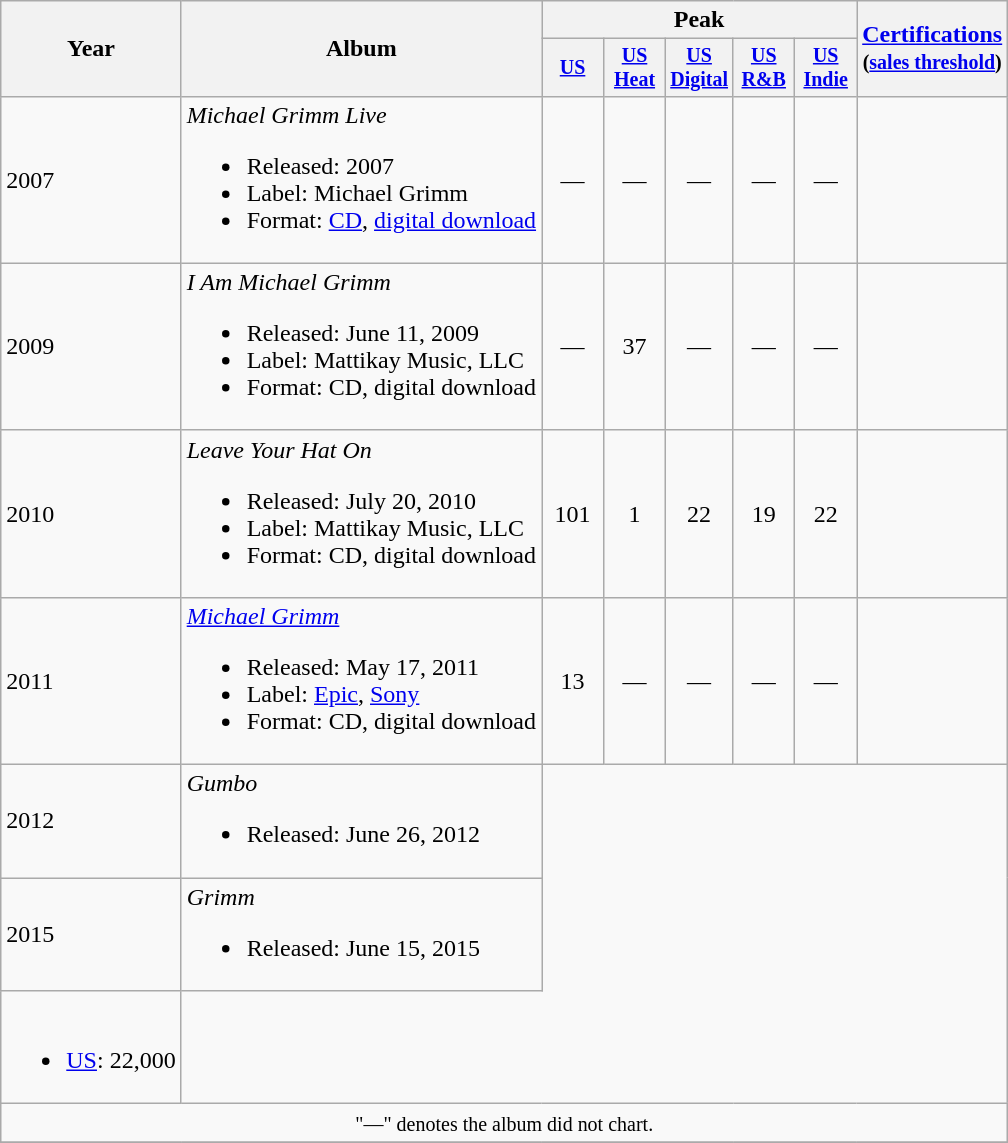<table class="wikitable">
<tr>
<th rowspan="2">Year</th>
<th rowspan="2">Album</th>
<th colspan="5">Peak</th>
<th rowspan="2"><a href='#'>Certifications</a><br><small>(<a href='#'>sales threshold</a>)</small></th>
</tr>
<tr style="font-size:smaller;">
<th style="width:35px;"><a href='#'>US</a></th>
<th style="width:35px;"><a href='#'>US Heat</a></th>
<th style="width:35px;"><a href='#'>US<br>Digital</a></th>
<th style="width:35px;"><a href='#'>US<br>R&B</a></th>
<th style="width:35px;"><a href='#'>US<br>Indie</a></th>
</tr>
<tr>
<td>2007</td>
<td><em>Michael Grimm Live</em><br><ul><li>Released: 2007</li><li>Label: Michael Grimm</li><li>Format: <a href='#'>CD</a>, <a href='#'>digital download</a></li></ul></td>
<td style="text-align:center;">—</td>
<td style="text-align:center;">—</td>
<td style="text-align:center;">—</td>
<td style="text-align:center;">—</td>
<td style="text-align:center;">—</td>
<td style="text-align:left;"></td>
</tr>
<tr>
<td>2009</td>
<td><em>I Am Michael Grimm</em><br><ul><li>Released: June 11, 2009</li><li>Label: Mattikay Music, LLC</li><li>Format: CD, digital download</li></ul></td>
<td style="text-align:center;">—</td>
<td style="text-align:center;">37</td>
<td style="text-align:center;">—</td>
<td style="text-align:center;">—</td>
<td style="text-align:center;">—</td>
<td style="text-align:left;"></td>
</tr>
<tr>
<td>2010</td>
<td><em>Leave Your Hat On</em><br><ul><li>Released: July 20, 2010</li><li>Label: Mattikay Music, LLC</li><li>Format: CD, digital download</li></ul></td>
<td style="text-align:center;">101</td>
<td style="text-align:center;">1</td>
<td style="text-align:center;">22</td>
<td style="text-align:center;">19</td>
<td style="text-align:center;">22</td>
<td style="text-align:left;"></td>
</tr>
<tr>
<td>2011</td>
<td><em><a href='#'>Michael Grimm</a></em><br><ul><li>Released: May 17, 2011</li><li>Label: <a href='#'>Epic</a>, <a href='#'>Sony</a></li><li>Format: CD, digital download</li></ul></td>
<td style="text-align:center;">13</td>
<td style="text-align:center;">—</td>
<td style="text-align:center;">—</td>
<td style="text-align:center;">—</td>
<td style="text-align:center;">—</td>
<td style="text-align:left;"></td>
</tr>
<tr>
<td>2012</td>
<td><em>Gumbo</em><br><ul><li>Released: June 26, 2012</li></ul></td>
</tr>
<tr>
<td>2015</td>
<td><em>Grimm</em><br><ul><li>Released: June 15, 2015</li></ul></td>
</tr>
<tr>
<td><br><ul><li><a href='#'>US</a>: 22,000</li></ul></td>
</tr>
<tr>
<td style="text-align:center;" colspan="9"><small>"—" denotes the album did not chart.</small></td>
</tr>
<tr>
</tr>
</table>
